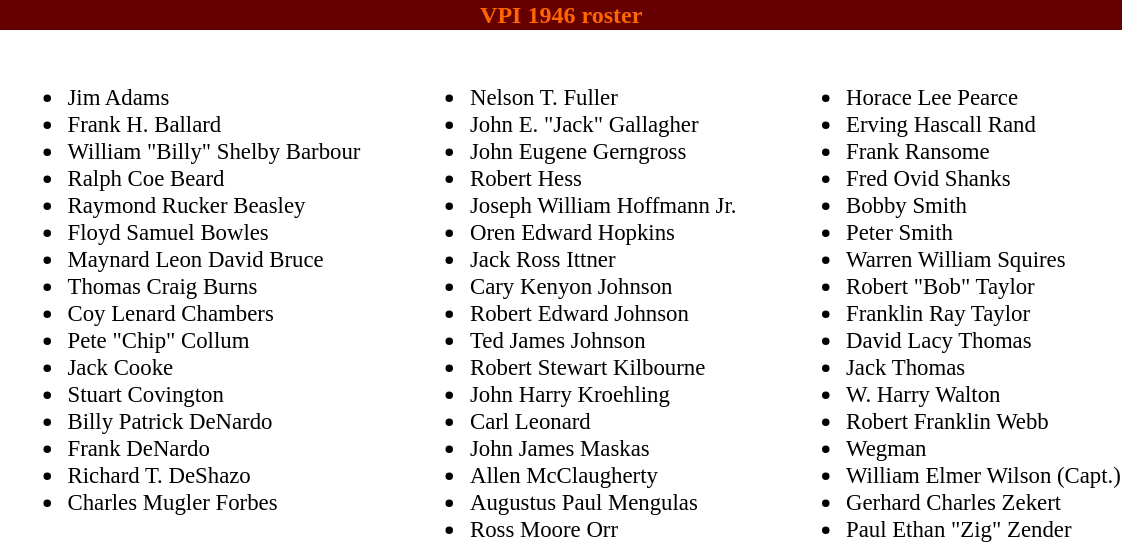<table class="toccolours" style="text-align: left;">
<tr>
<th colspan="9" style="background:#660000;color:#FF6600;text-align:center;"><span><strong>VPI 1946 roster</strong></span></th>
</tr>
<tr>
<td></td>
<td style="font-size:95%; vertical-align:top;"><br><ul><li>Jim Adams</li><li>Frank H. Ballard</li><li>William "Billy" Shelby Barbour</li><li>Ralph Coe Beard</li><li>Raymond Rucker Beasley</li><li>Floyd Samuel Bowles</li><li>Maynard Leon David Bruce</li><li>Thomas Craig Burns</li><li>Coy Lenard Chambers</li><li>Pete "Chip" Collum</li><li>Jack Cooke</li><li>Stuart Covington</li><li>Billy Patrick DeNardo</li><li>Frank DeNardo</li><li>Richard T. DeShazo</li><li>Charles Mugler Forbes</li></ul></td>
<td style="width: 25px;"></td>
<td style="font-size:95%; vertical-align:top;"><br><ul><li>Nelson T. Fuller</li><li>John E. "Jack" Gallagher</li><li>John Eugene Gerngross</li><li>Robert Hess</li><li>Joseph William Hoffmann Jr.</li><li>Oren Edward Hopkins</li><li>Jack Ross Ittner</li><li>Cary Kenyon Johnson</li><li>Robert Edward Johnson</li><li>Ted James Johnson</li><li>Robert Stewart Kilbourne</li><li>John Harry Kroehling</li><li>Carl Leonard</li><li>John James Maskas</li><li>Allen McClaugherty</li><li>Augustus Paul Mengulas</li><li>Ross Moore Orr</li></ul></td>
<td style="width: 25px;"></td>
<td style="font-size:95%; vertical-align:top;"><br><ul><li>Horace Lee Pearce</li><li>Erving Hascall Rand</li><li>Frank Ransome</li><li>Fred Ovid Shanks</li><li>Bobby Smith</li><li>Peter Smith</li><li>Warren William Squires</li><li>Robert "Bob" Taylor</li><li>Franklin Ray Taylor</li><li>David Lacy Thomas</li><li>Jack Thomas</li><li>W. Harry Walton</li><li>Robert Franklin Webb</li><li>Wegman</li><li>William Elmer Wilson (Capt.)</li><li>Gerhard Charles Zekert</li><li>Paul Ethan "Zig" Zender</li></ul></td>
</tr>
</table>
